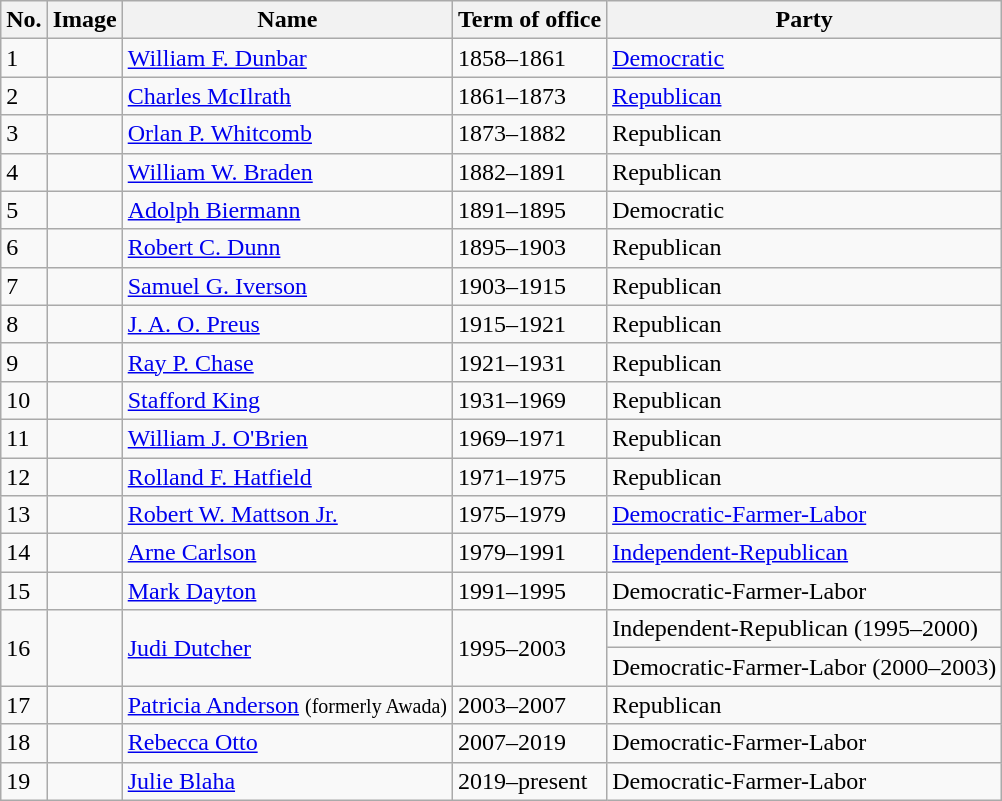<table class=wikitable>
<tr>
<th>No.</th>
<th>Image</th>
<th>Name</th>
<th>Term of office</th>
<th>Party</th>
</tr>
<tr>
<td>1</td>
<td></td>
<td><a href='#'>William F. Dunbar</a></td>
<td>1858–1861</td>
<td><a href='#'>Democratic</a></td>
</tr>
<tr>
<td>2</td>
<td></td>
<td><a href='#'>Charles McIlrath</a></td>
<td>1861–1873</td>
<td><a href='#'>Republican</a></td>
</tr>
<tr>
<td>3</td>
<td></td>
<td><a href='#'>Orlan P. Whitcomb</a></td>
<td>1873–1882</td>
<td>Republican</td>
</tr>
<tr>
<td>4</td>
<td></td>
<td><a href='#'>William W. Braden</a></td>
<td>1882–1891</td>
<td>Republican</td>
</tr>
<tr>
<td>5</td>
<td></td>
<td><a href='#'>Adolph Biermann</a></td>
<td>1891–1895</td>
<td>Democratic</td>
</tr>
<tr>
<td>6</td>
<td></td>
<td><a href='#'>Robert C. Dunn</a></td>
<td>1895–1903</td>
<td>Republican</td>
</tr>
<tr>
<td>7</td>
<td></td>
<td><a href='#'>Samuel G. Iverson</a></td>
<td>1903–1915</td>
<td>Republican</td>
</tr>
<tr>
<td>8</td>
<td></td>
<td><a href='#'>J. A. O. Preus</a></td>
<td>1915–1921</td>
<td>Republican</td>
</tr>
<tr>
<td>9</td>
<td></td>
<td><a href='#'>Ray P. Chase</a></td>
<td>1921–1931</td>
<td>Republican</td>
</tr>
<tr>
<td>10</td>
<td></td>
<td><a href='#'>Stafford King</a></td>
<td>1931–1969</td>
<td>Republican</td>
</tr>
<tr>
<td>11</td>
<td></td>
<td><a href='#'>William J. O'Brien</a></td>
<td>1969–1971</td>
<td>Republican</td>
</tr>
<tr>
<td>12</td>
<td></td>
<td><a href='#'>Rolland F. Hatfield</a></td>
<td>1971–1975</td>
<td>Republican</td>
</tr>
<tr>
<td>13</td>
<td></td>
<td><a href='#'>Robert W. Mattson Jr.</a></td>
<td>1975–1979</td>
<td><a href='#'>Democratic-Farmer-Labor</a></td>
</tr>
<tr>
<td>14</td>
<td></td>
<td><a href='#'>Arne Carlson</a></td>
<td>1979–1991</td>
<td><a href='#'>Independent-Republican</a></td>
</tr>
<tr>
<td>15</td>
<td></td>
<td><a href='#'>Mark Dayton</a></td>
<td>1991–1995</td>
<td>Democratic-Farmer-Labor</td>
</tr>
<tr>
<td rowspan=2>16</td>
<td rowspan=2></td>
<td rowspan=2><a href='#'>Judi Dutcher</a></td>
<td rowspan=2>1995–2003</td>
<td>Independent-Republican (1995–2000)</td>
</tr>
<tr>
<td>Democratic-Farmer-Labor (2000–2003)</td>
</tr>
<tr>
<td>17</td>
<td></td>
<td><a href='#'>Patricia Anderson</a> <small>(formerly Awada)</small></td>
<td>2003–2007</td>
<td>Republican</td>
</tr>
<tr>
<td>18</td>
<td></td>
<td><a href='#'>Rebecca Otto</a></td>
<td>2007–2019</td>
<td>Democratic-Farmer-Labor</td>
</tr>
<tr>
<td>19</td>
<td></td>
<td><a href='#'>Julie Blaha</a></td>
<td>2019–present</td>
<td>Democratic-Farmer-Labor</td>
</tr>
</table>
